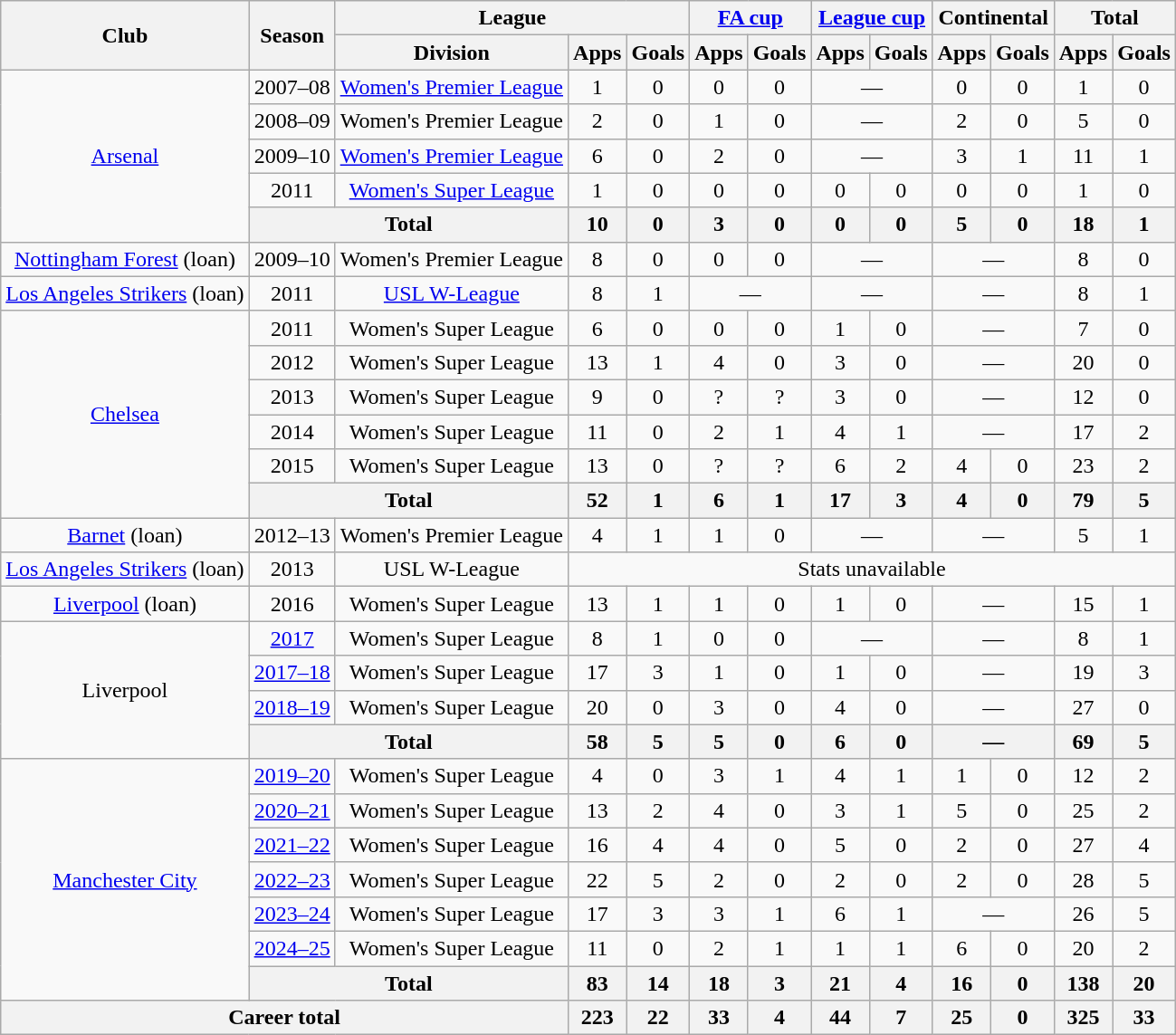<table class="wikitable" style="text-align:center">
<tr>
<th rowspan="2">Club</th>
<th rowspan="2">Season</th>
<th colspan="3">League</th>
<th colspan="2"><a href='#'>FA cup</a></th>
<th colspan="2"><a href='#'>League cup</a></th>
<th colspan="2">Continental</th>
<th colspan="2">Total</th>
</tr>
<tr>
<th>Division</th>
<th>Apps</th>
<th>Goals</th>
<th>Apps</th>
<th>Goals</th>
<th>Apps</th>
<th>Goals</th>
<th>Apps</th>
<th>Goals</th>
<th>Apps</th>
<th>Goals</th>
</tr>
<tr>
<td rowspan="5"><a href='#'>Arsenal</a></td>
<td>2007–08</td>
<td><a href='#'>Women's Premier League</a></td>
<td>1</td>
<td>0</td>
<td>0</td>
<td>0</td>
<td colspan="2">—</td>
<td>0</td>
<td>0</td>
<td>1</td>
<td>0</td>
</tr>
<tr>
<td>2008–09</td>
<td>Women's Premier League</td>
<td>2</td>
<td>0</td>
<td>1</td>
<td>0</td>
<td colspan="2">—</td>
<td>2</td>
<td>0</td>
<td>5</td>
<td>0</td>
</tr>
<tr>
<td>2009–10</td>
<td><a href='#'>Women's Premier League</a></td>
<td>6</td>
<td>0</td>
<td>2</td>
<td>0</td>
<td colspan="2">—</td>
<td>3</td>
<td>1</td>
<td>11</td>
<td>1</td>
</tr>
<tr>
<td>2011</td>
<td><a href='#'>Women's Super League</a></td>
<td>1</td>
<td>0</td>
<td>0</td>
<td>0</td>
<td>0</td>
<td>0</td>
<td>0</td>
<td>0</td>
<td>1</td>
<td>0</td>
</tr>
<tr>
<th colspan="2">Total</th>
<th>10</th>
<th>0</th>
<th>3</th>
<th>0</th>
<th>0</th>
<th>0</th>
<th>5</th>
<th>0</th>
<th>18</th>
<th>1</th>
</tr>
<tr>
<td><a href='#'>Nottingham Forest</a> (loan)</td>
<td>2009–10</td>
<td>Women's Premier League</td>
<td>8</td>
<td>0</td>
<td>0</td>
<td>0</td>
<td colspan="2">—</td>
<td colspan="2">—</td>
<td>8</td>
<td>0</td>
</tr>
<tr>
<td><a href='#'>Los Angeles Strikers</a> (loan)</td>
<td>2011</td>
<td><a href='#'>USL W-League</a></td>
<td>8</td>
<td>1</td>
<td colspan="2">—</td>
<td colspan="2">—</td>
<td colspan="2">—</td>
<td>8</td>
<td>1</td>
</tr>
<tr>
<td rowspan="6"><a href='#'>Chelsea</a></td>
<td>2011</td>
<td>Women's Super League</td>
<td>6</td>
<td>0</td>
<td>0</td>
<td>0</td>
<td>1</td>
<td>0</td>
<td colspan="2">—</td>
<td>7</td>
<td>0</td>
</tr>
<tr>
<td>2012</td>
<td>Women's Super League</td>
<td>13</td>
<td>1</td>
<td>4</td>
<td>0</td>
<td>3</td>
<td>0</td>
<td colspan="2">—</td>
<td>20</td>
<td>0</td>
</tr>
<tr>
<td>2013</td>
<td>Women's Super League</td>
<td>9</td>
<td>0</td>
<td>?</td>
<td>?</td>
<td>3</td>
<td>0</td>
<td colspan="2">—</td>
<td>12</td>
<td>0</td>
</tr>
<tr>
<td>2014</td>
<td>Women's Super League</td>
<td>11</td>
<td>0</td>
<td>2</td>
<td>1</td>
<td>4</td>
<td>1</td>
<td colspan="2">—</td>
<td>17</td>
<td>2</td>
</tr>
<tr>
<td>2015</td>
<td>Women's Super League</td>
<td>13</td>
<td>0</td>
<td>?</td>
<td>?</td>
<td>6</td>
<td>2</td>
<td>4</td>
<td>0</td>
<td>23</td>
<td>2</td>
</tr>
<tr>
<th colspan="2">Total</th>
<th>52</th>
<th>1</th>
<th>6</th>
<th>1</th>
<th>17</th>
<th>3</th>
<th>4</th>
<th>0</th>
<th>79</th>
<th>5</th>
</tr>
<tr>
<td><a href='#'>Barnet</a> (loan)</td>
<td>2012–13</td>
<td>Women's Premier League</td>
<td>4</td>
<td>1</td>
<td>1</td>
<td>0</td>
<td colspan="2">—</td>
<td colspan="2">—</td>
<td>5</td>
<td>1</td>
</tr>
<tr>
<td><a href='#'>Los Angeles Strikers</a> (loan)</td>
<td>2013</td>
<td>USL W-League</td>
<td colspan="10">Stats unavailable</td>
</tr>
<tr>
<td><a href='#'>Liverpool</a> (loan)</td>
<td>2016</td>
<td>Women's Super League</td>
<td>13</td>
<td>1</td>
<td>1</td>
<td>0</td>
<td>1</td>
<td>0</td>
<td colspan="2">—</td>
<td>15</td>
<td>1</td>
</tr>
<tr>
<td rowspan="4">Liverpool</td>
<td><a href='#'>2017</a></td>
<td>Women's Super League</td>
<td>8</td>
<td>1</td>
<td>0</td>
<td>0</td>
<td colspan="2">—</td>
<td colspan="2">—</td>
<td>8</td>
<td>1</td>
</tr>
<tr>
<td><a href='#'>2017–18</a></td>
<td>Women's Super League</td>
<td>17</td>
<td>3</td>
<td>1</td>
<td>0</td>
<td>1</td>
<td>0</td>
<td colspan="2">—</td>
<td>19</td>
<td>3</td>
</tr>
<tr>
<td><a href='#'>2018–19</a></td>
<td>Women's Super League</td>
<td>20</td>
<td>0</td>
<td>3</td>
<td>0</td>
<td>4</td>
<td>0</td>
<td colspan="2">—</td>
<td>27</td>
<td>0</td>
</tr>
<tr>
<th colspan="2">Total</th>
<th>58</th>
<th>5</th>
<th>5</th>
<th>0</th>
<th>6</th>
<th>0</th>
<th colspan="2">—</th>
<th>69</th>
<th>5</th>
</tr>
<tr>
<td rowspan="7"><a href='#'>Manchester City</a></td>
<td><a href='#'>2019–20</a></td>
<td>Women's Super League</td>
<td>4</td>
<td>0</td>
<td>3</td>
<td>1</td>
<td>4</td>
<td>1</td>
<td>1</td>
<td>0</td>
<td>12</td>
<td>2</td>
</tr>
<tr>
<td><a href='#'>2020–21</a></td>
<td>Women's Super League</td>
<td>13</td>
<td>2</td>
<td>4</td>
<td>0</td>
<td>3</td>
<td>1</td>
<td>5</td>
<td>0</td>
<td>25</td>
<td>2</td>
</tr>
<tr>
<td><a href='#'>2021–22</a></td>
<td>Women's Super League</td>
<td>16</td>
<td>4</td>
<td>4</td>
<td>0</td>
<td>5</td>
<td>0</td>
<td>2</td>
<td>0</td>
<td>27</td>
<td>4</td>
</tr>
<tr>
<td><a href='#'>2022–23</a></td>
<td>Women's Super League</td>
<td>22</td>
<td>5</td>
<td>2</td>
<td>0</td>
<td>2</td>
<td>0</td>
<td>2</td>
<td>0</td>
<td>28</td>
<td>5</td>
</tr>
<tr>
<td><a href='#'>2023–24</a></td>
<td>Women's Super League</td>
<td>17</td>
<td>3</td>
<td>3</td>
<td>1</td>
<td>6</td>
<td>1</td>
<td colspan="2">—</td>
<td>26</td>
<td>5</td>
</tr>
<tr>
<td><a href='#'>2024–25</a></td>
<td>Women's Super League</td>
<td>11</td>
<td>0</td>
<td>2</td>
<td>1</td>
<td>1</td>
<td>1</td>
<td>6</td>
<td>0</td>
<td>20</td>
<td>2</td>
</tr>
<tr>
<th colspan="2">Total</th>
<th>83</th>
<th>14</th>
<th>18</th>
<th>3</th>
<th>21</th>
<th>4</th>
<th>16</th>
<th>0</th>
<th>138</th>
<th>20</th>
</tr>
<tr>
<th colspan="3">Career total</th>
<th>223</th>
<th>22</th>
<th>33</th>
<th>4</th>
<th>44</th>
<th>7</th>
<th>25</th>
<th>0</th>
<th>325</th>
<th>33</th>
</tr>
</table>
